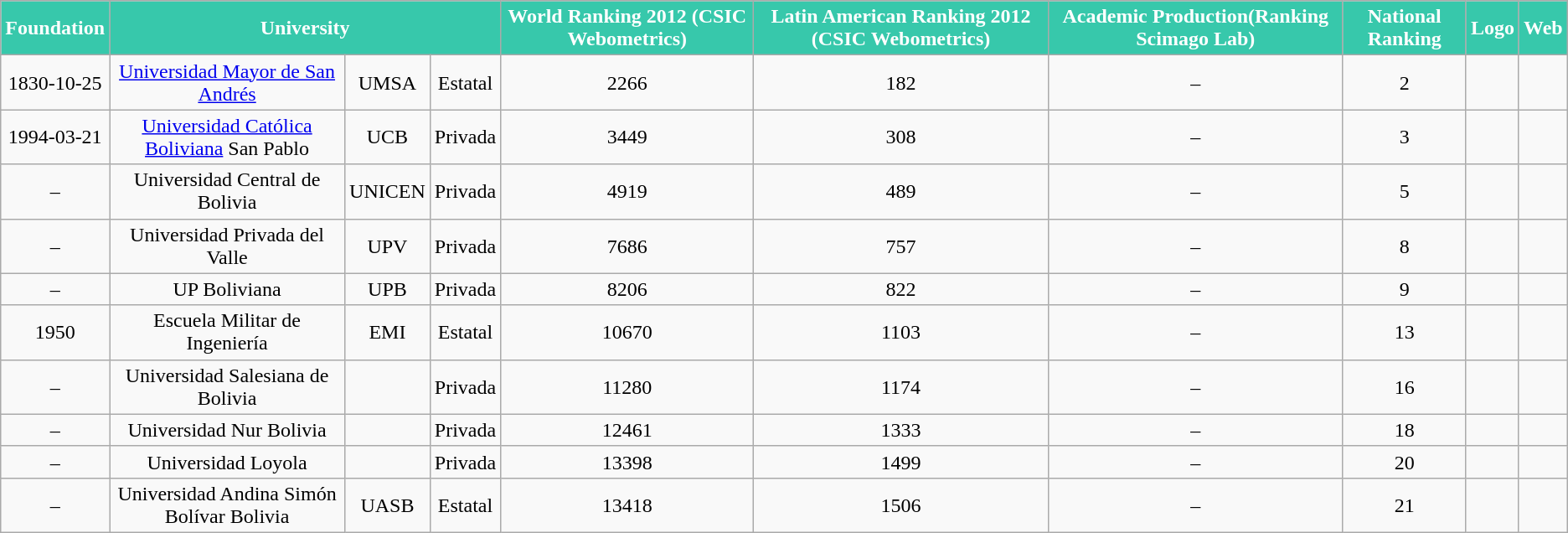<table class="wikitable" style="text-align:center;">
<tr>
<td font-size:100%" style="color:white; text-align:center; background:#37c8ab;"><strong>Foundation</strong></td>
<td colspan="3" font-size:100%" style="color:white; text-align:center; background:#37c8ab;"><strong>University</strong></td>
<td font-size:100%" style="color:white; text-align:center; background:#37c8ab;"><strong>World Ranking 2012 (CSIC Webometrics)</strong></td>
<td font-size:100%" style="color:white; text-align:center; background:#37c8ab;"><strong>Latin American Ranking 2012 (CSIC Webometrics)</strong></td>
<td font-size:100%" style="color:white; text-align:center; background:#37c8ab;"><strong>Academic Production(Ranking Scimago Lab)</strong></td>
<td font-size:100%" style="color:white; text-align:center; background:#37c8ab;"><strong>National Ranking</strong></td>
<td font-size:100%" style="color:white; text-align:center; background:#37c8ab;"><strong>Logo</strong></td>
<td font-size:100%" style="color:white; text-align:center; background:#37c8ab;"><strong>Web</strong></td>
</tr>
<tr>
<td>1830-10-25</td>
<td><a href='#'>Universidad Mayor de San Andrés</a></td>
<td>UMSA</td>
<td>Estatal</td>
<td>2266</td>
<td>182</td>
<td>–</td>
<td>2</td>
<td></td>
<td></td>
</tr>
<tr>
<td>1994-03-21</td>
<td><a href='#'>Universidad Católica Boliviana</a> San Pablo</td>
<td>UCB</td>
<td>Privada</td>
<td>3449</td>
<td>308</td>
<td>–</td>
<td>3</td>
<td></td>
<td></td>
</tr>
<tr>
<td>–</td>
<td>Universidad Central de Bolivia</td>
<td>UNICEN</td>
<td>Privada</td>
<td>4919</td>
<td>489</td>
<td>–</td>
<td>5</td>
<td></td>
<td></td>
</tr>
<tr>
<td>–</td>
<td>Universidad Privada del Valle</td>
<td>UPV</td>
<td>Privada</td>
<td>7686</td>
<td>757</td>
<td>–</td>
<td>8</td>
<td></td>
<td></td>
</tr>
<tr>
<td>–</td>
<td>UP Boliviana</td>
<td>UPB</td>
<td>Privada</td>
<td>8206</td>
<td>822</td>
<td>–</td>
<td>9</td>
<td></td>
<td></td>
</tr>
<tr>
<td>1950</td>
<td>Escuela Militar de Ingeniería</td>
<td>EMI</td>
<td>Estatal</td>
<td>10670</td>
<td>1103</td>
<td>–</td>
<td>13</td>
<td></td>
<td></td>
</tr>
<tr>
<td>–</td>
<td>Universidad Salesiana de Bolivia</td>
<td></td>
<td>Privada</td>
<td>11280</td>
<td>1174</td>
<td>–</td>
<td>16</td>
<td></td>
<td></td>
</tr>
<tr>
<td>–</td>
<td>Universidad Nur Bolivia</td>
<td></td>
<td>Privada</td>
<td>12461</td>
<td>1333</td>
<td>–</td>
<td>18</td>
<td></td>
<td></td>
</tr>
<tr>
<td>–</td>
<td>Universidad Loyola</td>
<td></td>
<td>Privada</td>
<td>13398</td>
<td>1499</td>
<td>–</td>
<td>20</td>
<td></td>
<td></td>
</tr>
<tr>
<td>–</td>
<td>Universidad Andina Simón Bolívar Bolivia</td>
<td>UASB</td>
<td>Estatal</td>
<td>13418</td>
<td>1506</td>
<td>–</td>
<td>21</td>
<td></td>
<td></td>
</tr>
</table>
